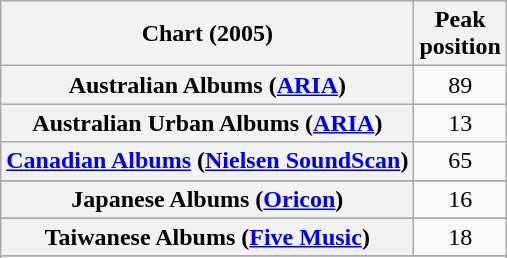<table class="wikitable sortable plainrowheaders" style="text-align:center;">
<tr>
<th scope="col">Chart (2005)</th>
<th scope="col">Peak<br>position</th>
</tr>
<tr>
<th scope="row">Australian Albums (<a href='#'>ARIA</a>)</th>
<td>89</td>
</tr>
<tr>
<th scope="row">Australian Urban Albums (<a href='#'>ARIA</a>)</th>
<td>13</td>
</tr>
<tr>
<th scope="row"><a href='#'>Canadian Albums</a> (<a href='#'>Nielsen SoundScan</a>)</th>
<td>65</td>
</tr>
<tr>
</tr>
<tr>
</tr>
<tr>
</tr>
<tr>
<th scope="row">Japanese Albums (<a href='#'>Oricon</a>)</th>
<td style="text-align:center;">16</td>
</tr>
<tr>
</tr>
<tr>
</tr>
<tr>
<th scope="row">Taiwanese Albums (<a href='#'>Five Music</a>)</th>
<td>18</td>
</tr>
<tr>
</tr>
<tr>
</tr>
<tr>
</tr>
<tr>
</tr>
<tr>
</tr>
</table>
